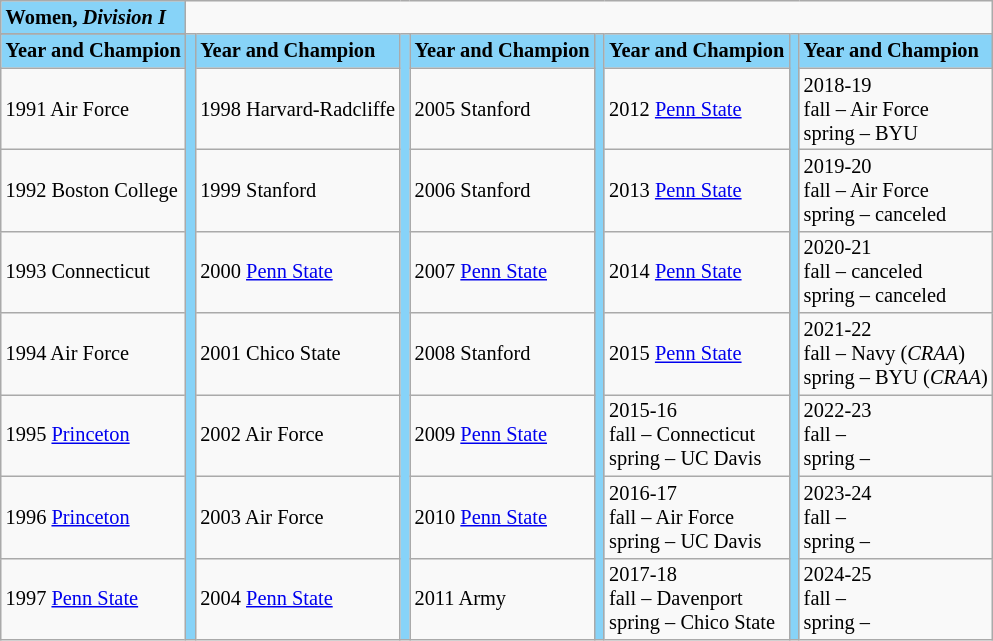<table class="wikitable" style="font-size:85%;">
<tr ! style="background-color: #87D3F8;">
<td><strong>Women, <em>Division I</em> </strong></td>
</tr>
<tr>
</tr>
<tr>
</tr>
<tr --->
</tr>
<tr ! style="background-color: #87D3F8;">
<td><strong>Year and Champion</strong></td>
<td rowspan=8></td>
<td><strong>Year and Champion</strong></td>
<td rowspan=8></td>
<td><strong>Year and Champion</strong></td>
<td rowspan=8></td>
<td><strong>Year and Champion</strong></td>
<td rowspan=8></td>
<td><strong>Year and Champion</strong></td>
</tr>
<tr --->
<td>1991 Air Force</td>
<td>1998 Harvard-Radcliffe</td>
<td>2005 Stanford</td>
<td>2012 <a href='#'>Penn State</a></td>
<td>2018-19<br>fall – Air Force<br>spring – BYU</td>
</tr>
<tr --->
<td>1992 Boston College</td>
<td>1999 Stanford</td>
<td>2006 Stanford</td>
<td>2013 <a href='#'>Penn State</a></td>
<td>2019-20<br>fall – Air Force<br>spring – canceled</td>
</tr>
<tr --->
<td>1993 Connecticut</td>
<td>2000 <a href='#'>Penn State</a></td>
<td>2007 <a href='#'>Penn State</a></td>
<td>2014 <a href='#'>Penn State</a></td>
<td>2020-21<br>fall – canceled<br>spring – canceled</td>
</tr>
<tr --->
<td>1994 Air Force</td>
<td>2001 Chico State</td>
<td>2008 Stanford</td>
<td>2015 <a href='#'>Penn State</a></td>
<td>2021-22<br>fall – Navy (<em>CRAA</em>)<br>spring – BYU (<em>CRAA</em>)</td>
</tr>
<tr --->
<td>1995 <a href='#'>Princeton</a></td>
<td>2002 Air Force</td>
<td>2009 <a href='#'>Penn State</a></td>
<td>2015-16<br>fall – Connecticut<br>spring – UC Davis</td>
<td>2022-23<br>fall – <br>spring –</td>
</tr>
<tr --->
<td>1996 <a href='#'>Princeton</a></td>
<td>2003 Air Force</td>
<td>2010 <a href='#'>Penn State</a></td>
<td>2016-17<br>fall – Air Force<br>spring – UC Davis</td>
<td>2023-24<br>fall – <br>spring –</td>
</tr>
<tr --->
<td>1997 <a href='#'>Penn State</a></td>
<td>2004 <a href='#'>Penn State</a></td>
<td>2011 Army</td>
<td>2017-18<br>fall – Davenport<br>spring – Chico State</td>
<td>2024-25<br>fall – <br>spring –</td>
</tr>
</table>
